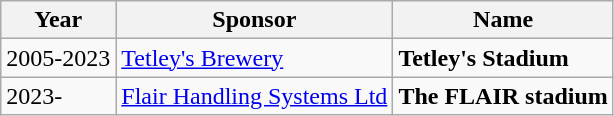<table class="wikitable">
<tr>
<th>Year</th>
<th>Sponsor</th>
<th>Name</th>
</tr>
<tr>
<td>2005-2023</td>
<td><a href='#'>Tetley's Brewery</a></td>
<td><strong>Tetley's Stadium</strong></td>
</tr>
<tr>
<td>2023-</td>
<td><a href='#'>Flair Handling Systems Ltd</a></td>
<td><strong>The FLAIR stadium</strong></td>
</tr>
</table>
